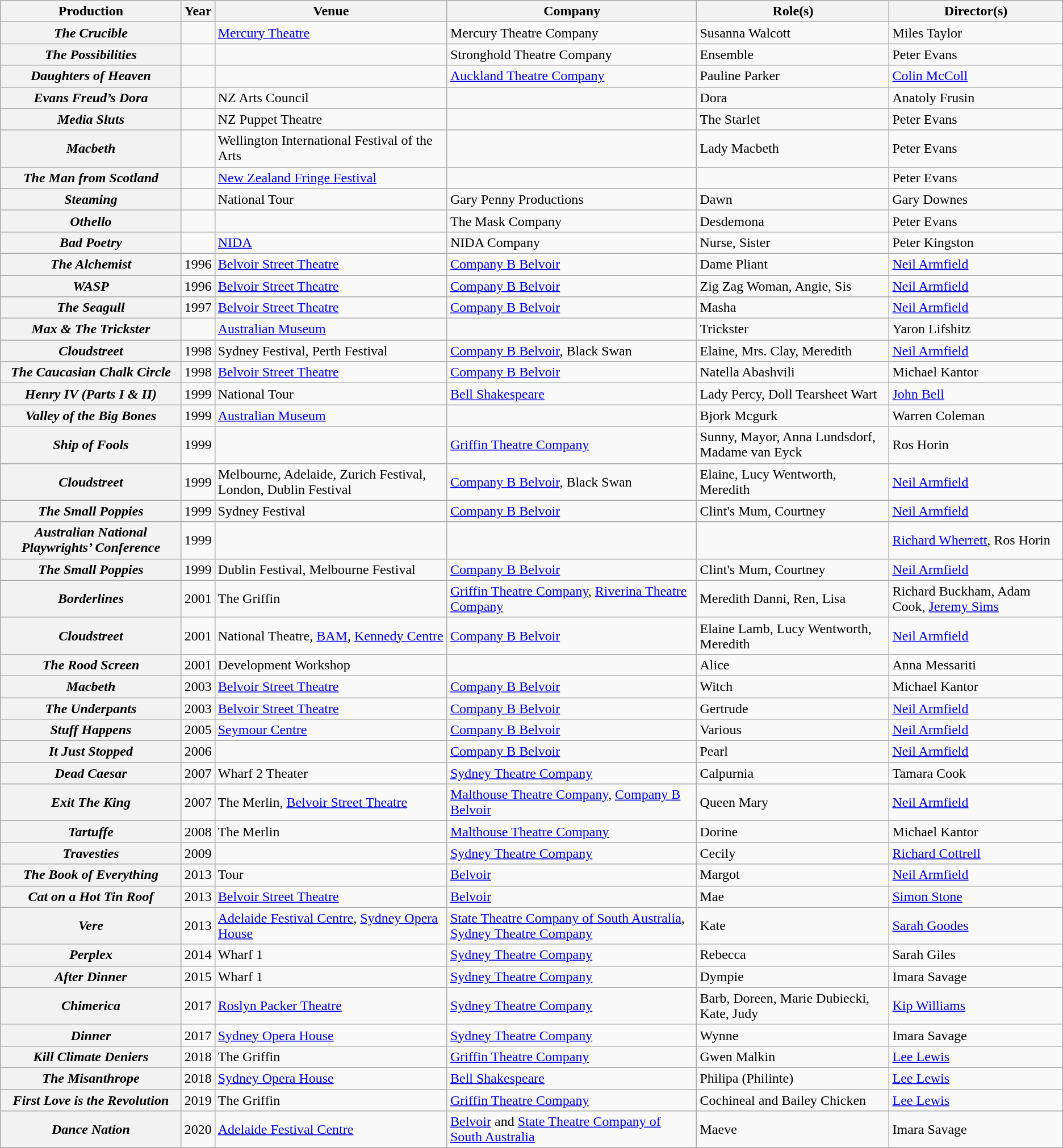<table class="wikitable plainrowheaders sortable">
<tr>
<th scope="col">Production</th>
<th scope="col">Year</th>
<th scope="col">Venue</th>
<th scope="col">Company</th>
<th scope="col">Role(s)</th>
<th scope="col">Director(s)</th>
</tr>
<tr>
<th scope=row><em>The Crucible</em></th>
<td></td>
<td><a href='#'>Mercury Theatre</a></td>
<td>Mercury Theatre Company</td>
<td>Susanna Walcott</td>
<td>Miles Taylor</td>
</tr>
<tr>
<th scope=row><em>The Possibilities</em></th>
<td></td>
<td></td>
<td>Stronghold Theatre Company</td>
<td>Ensemble</td>
<td>Peter Evans</td>
</tr>
<tr>
<th scope=row><em>Daughters of Heaven</em></th>
<td></td>
<td></td>
<td><a href='#'>Auckland Theatre Company</a></td>
<td>Pauline Parker</td>
<td><a href='#'>Colin McColl</a></td>
</tr>
<tr>
<th scope=row><em>Evans Freud’s Dora</em></th>
<td></td>
<td>NZ Arts Council</td>
<td></td>
<td>Dora</td>
<td>Anatoly Frusin</td>
</tr>
<tr>
<th scope=row><em>Media Sluts</em></th>
<td></td>
<td>NZ Puppet Theatre</td>
<td></td>
<td>The Starlet</td>
<td>Peter Evans</td>
</tr>
<tr>
<th scope=row><em>Macbeth</em></th>
<td></td>
<td>Wellington International Festival of the Arts</td>
<td></td>
<td>Lady Macbeth</td>
<td>Peter Evans</td>
</tr>
<tr>
<th scope=row><em>The Man from Scotland</em></th>
<td></td>
<td><a href='#'>New Zealand Fringe Festival</a></td>
<td></td>
<td></td>
<td>Peter Evans</td>
</tr>
<tr>
<th scope=row><em>Steaming</em></th>
<td></td>
<td>National Tour</td>
<td>Gary Penny Productions</td>
<td>Dawn</td>
<td>Gary Downes</td>
</tr>
<tr>
<th scope=row><em>Othello</em></th>
<td></td>
<td></td>
<td>The Mask Company</td>
<td>Desdemona</td>
<td>Peter Evans</td>
</tr>
<tr>
<th scope=row><em>Bad Poetry</em></th>
<td></td>
<td><a href='#'>NIDA</a></td>
<td>NIDA Company</td>
<td>Nurse, Sister</td>
<td>Peter Kingston</td>
</tr>
<tr>
<th scope=row><em>The Alchemist</em></th>
<td>1996</td>
<td><a href='#'>Belvoir Street Theatre</a></td>
<td><a href='#'>Company B Belvoir</a></td>
<td>Dame Pliant</td>
<td><a href='#'>Neil Armfield</a></td>
</tr>
<tr>
<th scope=row><em>WASP</em></th>
<td>1996</td>
<td><a href='#'>Belvoir Street Theatre</a></td>
<td><a href='#'>Company B Belvoir</a></td>
<td>Zig Zag Woman, Angie, Sis</td>
<td><a href='#'>Neil Armfield</a></td>
</tr>
<tr>
<th scope=row><em>The Seagull</em></th>
<td>1997</td>
<td><a href='#'>Belvoir Street Theatre</a></td>
<td><a href='#'>Company B Belvoir</a></td>
<td>Masha</td>
<td><a href='#'>Neil Armfield</a></td>
</tr>
<tr>
<th scope=row><em>Max & The Trickster</em></th>
<td></td>
<td><a href='#'>Australian Museum</a></td>
<td></td>
<td>Trickster</td>
<td>Yaron Lifshitz</td>
</tr>
<tr>
<th scope=row><em>Cloudstreet</em></th>
<td>1998</td>
<td>Sydney Festival, Perth Festival</td>
<td><a href='#'>Company B Belvoir</a>, Black Swan</td>
<td>Elaine, Mrs. Clay, Meredith</td>
<td><a href='#'>Neil Armfield</a></td>
</tr>
<tr>
<th scope=row><em>The Caucasian Chalk Circle</em></th>
<td>1998</td>
<td><a href='#'>Belvoir Street Theatre</a></td>
<td><a href='#'>Company B Belvoir</a></td>
<td>Natella Abashvili</td>
<td>Michael Kantor</td>
</tr>
<tr>
<th scope=row><em>Henry IV (Parts I & II)</em></th>
<td>1999</td>
<td>National Tour</td>
<td><a href='#'>Bell Shakespeare</a></td>
<td>Lady Percy, Doll Tearsheet Wart</td>
<td><a href='#'>John Bell</a></td>
</tr>
<tr>
<th scope=row><em>Valley of the Big Bones</em></th>
<td>1999</td>
<td><a href='#'>Australian Museum</a></td>
<td></td>
<td>Bjork Mcgurk</td>
<td>Warren Coleman</td>
</tr>
<tr>
<th scope=row><em>Ship of Fools</em></th>
<td>1999</td>
<td></td>
<td><a href='#'>Griffin Theatre Company</a></td>
<td>Sunny, Mayor, Anna Lundsdorf, Madame van Eyck</td>
<td>Ros Horin</td>
</tr>
<tr>
<th scope=row><em>Cloudstreet</em></th>
<td>1999</td>
<td>Melbourne, Adelaide, Zurich Festival, London, Dublin Festival</td>
<td><a href='#'>Company B Belvoir</a>, Black Swan</td>
<td>Elaine, Lucy Wentworth, Meredith</td>
<td><a href='#'>Neil Armfield</a></td>
</tr>
<tr>
<th scope=row><em>The Small Poppies</em></th>
<td>1999</td>
<td>Sydney Festival</td>
<td><a href='#'>Company B Belvoir</a></td>
<td>Clint's Mum, Courtney</td>
<td><a href='#'>Neil Armfield</a></td>
</tr>
<tr>
<th scope=row><em>Australian National Playwrights’ Conference</em></th>
<td>1999</td>
<td></td>
<td></td>
<td></td>
<td><a href='#'>Richard Wherrett</a>, Ros Horin</td>
</tr>
<tr>
<th scope=row><em>The Small Poppies</em></th>
<td>1999</td>
<td>Dublin Festival, Melbourne Festival</td>
<td><a href='#'>Company B Belvoir</a></td>
<td>Clint's Mum, Courtney</td>
<td><a href='#'>Neil Armfield</a></td>
</tr>
<tr>
<th scope=row><em>Borderlines</em></th>
<td>2001</td>
<td>The Griffin</td>
<td><a href='#'>Griffin Theatre Company</a>, <a href='#'>Riverina Theatre Company</a></td>
<td>Meredith Danni, Ren, Lisa</td>
<td>Richard Buckham, Adam Cook, <a href='#'>Jeremy Sims</a></td>
</tr>
<tr>
<th scope=row><em>Cloudstreet</em></th>
<td>2001</td>
<td>National Theatre, <a href='#'>BAM</a>, <a href='#'>Kennedy Centre</a></td>
<td><a href='#'>Company B Belvoir</a></td>
<td>Elaine Lamb, Lucy Wentworth, Meredith</td>
<td><a href='#'>Neil Armfield</a></td>
</tr>
<tr>
<th scope=row><em>The Rood Screen</em></th>
<td>2001</td>
<td>Development Workshop</td>
<td></td>
<td>Alice</td>
<td>Anna Messariti</td>
</tr>
<tr>
<th scope=row><em>Macbeth</em></th>
<td>2003</td>
<td><a href='#'>Belvoir Street Theatre</a></td>
<td><a href='#'>Company B Belvoir</a></td>
<td>Witch</td>
<td>Michael Kantor</td>
</tr>
<tr>
<th scope=row><em>The Underpants</em></th>
<td>2003</td>
<td><a href='#'>Belvoir Street Theatre</a></td>
<td><a href='#'>Company B Belvoir</a></td>
<td>Gertrude</td>
<td><a href='#'>Neil Armfield</a></td>
</tr>
<tr>
<th scope=row><em>Stuff Happens</em></th>
<td>2005</td>
<td><a href='#'>Seymour Centre</a></td>
<td><a href='#'>Company B Belvoir</a></td>
<td>Various</td>
<td><a href='#'>Neil Armfield</a></td>
</tr>
<tr>
<th scope=row><em>It Just Stopped</em></th>
<td>2006</td>
<td></td>
<td><a href='#'>Company B Belvoir</a></td>
<td>Pearl</td>
<td><a href='#'>Neil Armfield</a></td>
</tr>
<tr>
<th scope=row><em>Dead Caesar</em></th>
<td>2007</td>
<td>Wharf 2 Theater</td>
<td><a href='#'>Sydney Theatre Company</a></td>
<td>Calpurnia</td>
<td>Tamara Cook</td>
</tr>
<tr>
<th scope=row><em>Exit The King</em></th>
<td>2007</td>
<td>The Merlin, <a href='#'>Belvoir Street Theatre</a></td>
<td><a href='#'> Malthouse Theatre Company</a>, <a href='#'>Company B Belvoir</a></td>
<td>Queen Mary</td>
<td><a href='#'>Neil Armfield</a></td>
</tr>
<tr>
<th scope=row><em>Tartuffe</em></th>
<td>2008</td>
<td>The Merlin</td>
<td><a href='#'> Malthouse Theatre Company</a></td>
<td>Dorine</td>
<td>Michael Kantor</td>
</tr>
<tr>
<th scope=row><em>Travesties</em></th>
<td>2009</td>
<td></td>
<td><a href='#'>Sydney Theatre Company</a></td>
<td>Cecily</td>
<td><a href='#'>Richard Cottrell</a></td>
</tr>
<tr>
<th scope=row><em>The Book of Everything</em></th>
<td>2013</td>
<td>Tour</td>
<td><a href='#'>Belvoir</a></td>
<td>Margot</td>
<td><a href='#'>Neil Armfield</a></td>
</tr>
<tr>
<th scope=row><em>Cat on a Hot Tin Roof</em></th>
<td>2013</td>
<td><a href='#'>Belvoir Street Theatre</a></td>
<td><a href='#'>Belvoir</a></td>
<td>Mae</td>
<td><a href='#'>Simon Stone</a></td>
</tr>
<tr>
<th scope=row><em>Vere</em></th>
<td>2013</td>
<td><a href='#'>Adelaide Festival Centre</a>, <a href='#'>Sydney Opera House</a></td>
<td><a href='#'>State Theatre Company of South Australia</a>, <a href='#'>Sydney Theatre Company</a></td>
<td>Kate</td>
<td><a href='#'>Sarah Goodes</a></td>
</tr>
<tr>
<th scope=row><em>Perplex</em></th>
<td>2014</td>
<td>Wharf 1</td>
<td><a href='#'>Sydney Theatre Company</a></td>
<td>Rebecca</td>
<td>Sarah Giles</td>
</tr>
<tr>
<th scope=row><em>After Dinner</em></th>
<td>2015</td>
<td>Wharf 1</td>
<td><a href='#'>Sydney Theatre Company</a></td>
<td>Dympie</td>
<td>Imara Savage</td>
</tr>
<tr>
<th scope=row><em>Chimerica</em></th>
<td>2017</td>
<td><a href='#'>Roslyn Packer Theatre</a></td>
<td><a href='#'>Sydney Theatre Company</a></td>
<td>Barb, Doreen, Marie Dubiecki, Kate, Judy</td>
<td><a href='#'>Kip Williams</a></td>
</tr>
<tr>
<th scope=row><em>Dinner</em></th>
<td>2017</td>
<td><a href='#'>Sydney Opera House</a></td>
<td><a href='#'>Sydney Theatre Company</a></td>
<td>Wynne</td>
<td>Imara Savage</td>
</tr>
<tr>
<th scope=row><em>Kill Climate Deniers</em></th>
<td>2018</td>
<td>The Griffin</td>
<td><a href='#'>Griffin Theatre Company</a></td>
<td>Gwen Malkin</td>
<td><a href='#'>Lee Lewis</a></td>
</tr>
<tr>
<th scope=row><em>The Misanthrope</em></th>
<td>2018</td>
<td><a href='#'>Sydney Opera House</a></td>
<td><a href='#'>Bell Shakespeare</a></td>
<td>Philipa (Philinte)</td>
<td><a href='#'>Lee Lewis</a></td>
</tr>
<tr>
<th scope=row><em>First Love is the Revolution</em></th>
<td>2019</td>
<td>The Griffin</td>
<td><a href='#'>Griffin Theatre Company</a></td>
<td>Cochineal and Bailey Chicken</td>
<td><a href='#'>Lee Lewis</a></td>
</tr>
<tr>
<th scope=row><em>Dance Nation</em></th>
<td>2020</td>
<td><a href='#'>Adelaide Festival Centre</a></td>
<td><a href='#'>Belvoir</a> and <a href='#'>State Theatre Company of South Australia</a></td>
<td>Maeve</td>
<td>Imara Savage</td>
</tr>
</table>
